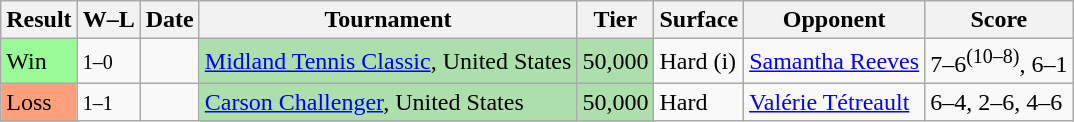<table class="sortable wikitable">
<tr>
<th>Result</th>
<th class="unsortable">W–L</th>
<th>Date</th>
<th>Tournament</th>
<th>Tier</th>
<th>Surface</th>
<th>Opponent</th>
<th class="unsortable">Score</th>
</tr>
<tr>
<td style="background:#98fb98;">Win</td>
<td><small>1–0</small></td>
<td></td>
<td style="background:#addfad;"><a href='#'>Midland Tennis Classic</a>, United States</td>
<td style="background:#addfad;">50,000</td>
<td>Hard (i)</td>
<td> <a href='#'>Samantha Reeves</a></td>
<td>7–6<sup>(10–8)</sup>, 6–1</td>
</tr>
<tr>
<td style="background:#ffa07a;">Loss</td>
<td><small>1–1</small></td>
<td></td>
<td style="background:#addfad;"><a href='#'>Carson Challenger</a>, United States</td>
<td style="background:#addfad;">50,000</td>
<td>Hard</td>
<td> <a href='#'>Valérie Tétreault</a></td>
<td>6–4, 2–6, 4–6</td>
</tr>
</table>
